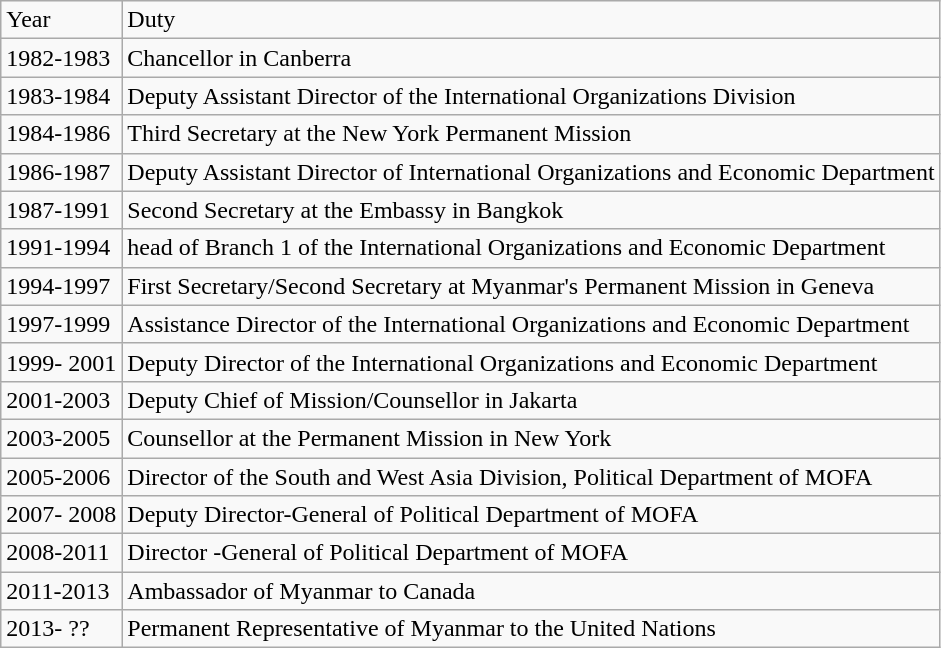<table class="wikitable">
<tr>
<td>Year</td>
<td>Duty</td>
</tr>
<tr>
<td>1982-1983</td>
<td>Chancellor in Canberra</td>
</tr>
<tr>
<td>1983-1984</td>
<td>Deputy Assistant Director of the International Organizations Division</td>
</tr>
<tr>
<td>1984-1986</td>
<td>Third Secretary at the New York Permanent Mission </td>
</tr>
<tr>
<td>1986-1987</td>
<td>Deputy Assistant Director of International Organizations and Economic Department</td>
</tr>
<tr>
<td>1987-1991</td>
<td>Second Secretary at the Embassy in Bangkok</td>
</tr>
<tr>
<td>1991-1994</td>
<td>head of Branch 1 of the International Organizations and Economic Department</td>
</tr>
<tr>
<td>1994-1997</td>
<td>First Secretary/Second Secretary at Myanmar's Permanent Mission in Geneva</td>
</tr>
<tr>
<td>1997-1999</td>
<td>Assistance  Director of the International Organizations and Economic Department</td>
</tr>
<tr>
<td>1999- 2001</td>
<td>Deputy Director of the International Organizations and Economic Department</td>
</tr>
<tr>
<td>2001-2003</td>
<td>Deputy Chief of Mission/Counsellor in Jakarta</td>
</tr>
<tr>
<td>2003-2005</td>
<td>Counsellor at the Permanent Mission in New York </td>
</tr>
<tr>
<td>2005-2006</td>
<td>Director of the South and West Asia Division, Political Department of MOFA</td>
</tr>
<tr>
<td>2007- 2008</td>
<td>Deputy Director-General of Political Department of MOFA</td>
</tr>
<tr>
<td>2008-2011</td>
<td>Director -General of Political Department of MOFA</td>
</tr>
<tr>
<td>2011-2013</td>
<td>Ambassador of Myanmar to Canada</td>
</tr>
<tr>
<td>2013- ??</td>
<td>Permanent Representative of Myanmar to the United Nations</td>
</tr>
</table>
